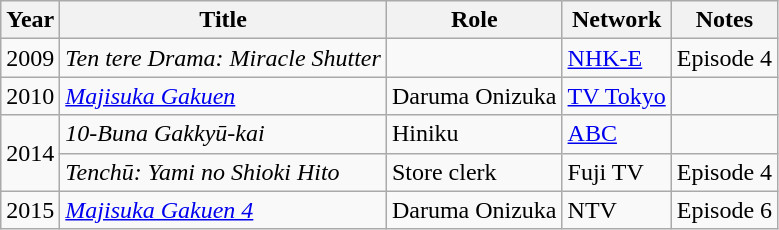<table class="wikitable">
<tr>
<th>Year</th>
<th>Title</th>
<th>Role</th>
<th>Network</th>
<th>Notes</th>
</tr>
<tr>
<td>2009</td>
<td><em>Ten tere Drama: Miracle Shutter</em></td>
<td></td>
<td><a href='#'>NHK-E</a></td>
<td>Episode 4</td>
</tr>
<tr>
<td>2010</td>
<td><em><a href='#'>Majisuka Gakuen</a></em></td>
<td>Daruma Onizuka</td>
<td><a href='#'>TV Tokyo</a></td>
<td></td>
</tr>
<tr>
<td rowspan="2">2014</td>
<td><em>10-Buna Gakkyū-kai</em></td>
<td>Hiniku</td>
<td><a href='#'>ABC</a></td>
<td></td>
</tr>
<tr>
<td><em>Tenchū: Yami no Shioki Hito</em></td>
<td>Store clerk</td>
<td>Fuji TV</td>
<td>Episode 4</td>
</tr>
<tr>
<td>2015</td>
<td><em><a href='#'>Majisuka Gakuen 4</a></em></td>
<td>Daruma Onizuka</td>
<td>NTV</td>
<td>Episode 6</td>
</tr>
</table>
